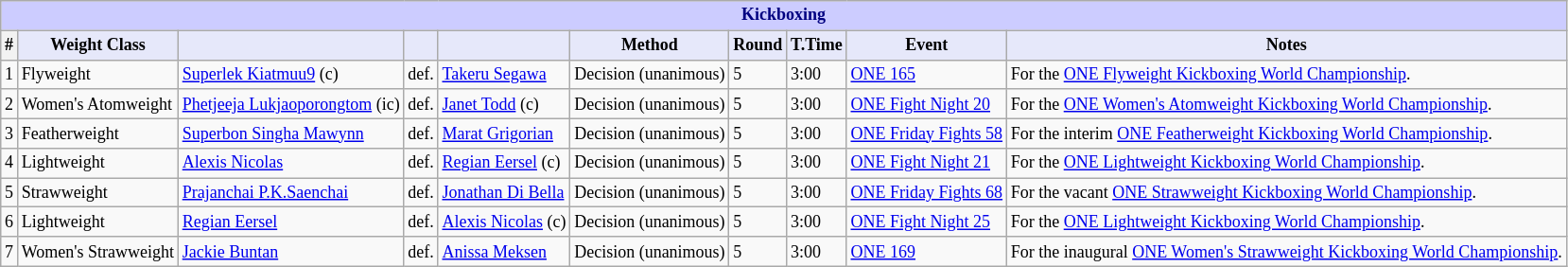<table class="wikitable" style="font-size: 75%;">
<tr>
<th colspan="10" style="background-color: #ccf; color: #000080; text-align: center;"><strong>Kickboxing</strong></th>
</tr>
<tr>
<th scope="col">#</th>
<th colspan="1" style="background-color: #E6E8FA; color: #000000; text-align: center;">Weight Class</th>
<th colspan="1" style="background-color: #E6E8FA; color: #000000; text-align: center;"></th>
<th colspan="1" style="background-color: #E6E8FA; color: #000000; text-align: center;"></th>
<th colspan="1" style="background-color: #E6E8FA; color: #000000; text-align: center;"></th>
<th colspan="1" style="background-color: #E6E8FA; color: #000000; text-align: center;">Method</th>
<th colspan="1" style="background-color: #E6E8FA; color: #000000; text-align: center;">Round</th>
<th colspan="1" style="background-color: #E6E8FA; color: #000000; text-align: center;">T.Time</th>
<th colspan="1" style="background-color: #E6E8FA; color: #000000; text-align: center;">Event</th>
<th colspan="1" style="background-color: #E6E8FA; color: #000000; text-align: center;">Notes</th>
</tr>
<tr>
<td>1</td>
<td>Flyweight</td>
<td><a href='#'>Superlek Kiatmuu9</a> (c)</td>
<td>def.</td>
<td><a href='#'>Takeru Segawa</a></td>
<td>Decision (unanimous)</td>
<td>5</td>
<td>3:00</td>
<td><a href='#'>ONE 165</a></td>
<td>For the <a href='#'>ONE Flyweight Kickboxing World Championship</a>.</td>
</tr>
<tr>
<td>2</td>
<td>Women's Atomweight</td>
<td><a href='#'>Phetjeeja Lukjaoporongtom</a> (ic)</td>
<td>def.</td>
<td><a href='#'>Janet Todd</a> (c)</td>
<td>Decision (unanimous)</td>
<td>5</td>
<td>3:00</td>
<td><a href='#'>ONE Fight Night 20</a></td>
<td>For the <a href='#'>ONE Women's Atomweight Kickboxing World Championship</a>.</td>
</tr>
<tr>
<td>3</td>
<td>Featherweight</td>
<td><a href='#'>Superbon Singha Mawynn</a></td>
<td>def.</td>
<td><a href='#'>Marat Grigorian</a></td>
<td>Decision (unanimous)</td>
<td>5</td>
<td>3:00</td>
<td><a href='#'>ONE Friday Fights 58</a></td>
<td>For the interim <a href='#'>ONE Featherweight Kickboxing World Championship</a>.</td>
</tr>
<tr>
<td>4</td>
<td>Lightweight</td>
<td><a href='#'>Alexis Nicolas</a></td>
<td>def.</td>
<td><a href='#'>Regian Eersel</a> (c)</td>
<td>Decision (unanimous)</td>
<td>5</td>
<td>3:00</td>
<td><a href='#'>ONE Fight Night 21</a></td>
<td>For the <a href='#'>ONE Lightweight Kickboxing World Championship</a>.</td>
</tr>
<tr>
<td>5</td>
<td>Strawweight</td>
<td><a href='#'>Prajanchai P.K.Saenchai</a></td>
<td>def.</td>
<td><a href='#'>Jonathan Di Bella</a></td>
<td>Decision (unanimous)</td>
<td>5</td>
<td>3:00</td>
<td><a href='#'>ONE Friday Fights 68</a></td>
<td>For the vacant <a href='#'>ONE Strawweight Kickboxing World Championship</a>.</td>
</tr>
<tr>
<td>6</td>
<td>Lightweight</td>
<td><a href='#'>Regian Eersel</a></td>
<td>def.</td>
<td><a href='#'>Alexis Nicolas</a> (c)</td>
<td>Decision (unanimous)</td>
<td>5</td>
<td>3:00</td>
<td><a href='#'>ONE Fight Night 25</a></td>
<td>For the <a href='#'>ONE Lightweight Kickboxing World Championship</a>.</td>
</tr>
<tr>
<td>7</td>
<td>Women's Strawweight</td>
<td><a href='#'>Jackie Buntan</a></td>
<td>def.</td>
<td><a href='#'>Anissa Meksen</a></td>
<td>Decision (unanimous)</td>
<td>5</td>
<td>3:00</td>
<td><a href='#'>ONE 169</a></td>
<td>For the inaugural <a href='#'>ONE Women's Strawweight Kickboxing World Championship</a>.</td>
</tr>
</table>
